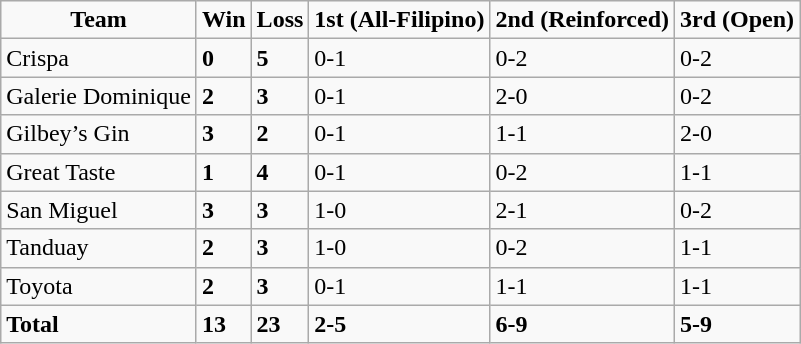<table class=wikitable sortable>
<tr align=center>
<td><strong>Team</strong></td>
<td><strong>Win</strong></td>
<td><strong>Loss</strong></td>
<td><strong>1st (All-Filipino)</strong></td>
<td><strong>2nd (Reinforced)</strong></td>
<td><strong>3rd (Open)</strong></td>
</tr>
<tr>
<td>Crispa</td>
<td><strong>0</strong></td>
<td><strong>5</strong></td>
<td>0-1</td>
<td>0-2</td>
<td>0-2</td>
</tr>
<tr>
<td>Galerie Dominique</td>
<td><strong>2</strong></td>
<td><strong>3</strong></td>
<td>0-1</td>
<td>2-0</td>
<td>0-2</td>
</tr>
<tr>
<td>Gilbey’s Gin</td>
<td><strong>3</strong></td>
<td><strong>2</strong></td>
<td>0-1</td>
<td>1-1</td>
<td>2-0</td>
</tr>
<tr>
<td>Great Taste</td>
<td><strong>1</strong></td>
<td><strong>4</strong></td>
<td>0-1</td>
<td>0-2</td>
<td>1-1</td>
</tr>
<tr>
<td>San Miguel</td>
<td><strong>3</strong></td>
<td><strong>3</strong></td>
<td>1-0</td>
<td>2-1</td>
<td>0-2</td>
</tr>
<tr>
<td>Tanduay</td>
<td><strong>2</strong></td>
<td><strong>3</strong></td>
<td>1-0</td>
<td>0-2</td>
<td>1-1</td>
</tr>
<tr>
<td>Toyota</td>
<td><strong>2</strong></td>
<td><strong>3</strong></td>
<td>0-1</td>
<td>1-1</td>
<td>1-1</td>
</tr>
<tr>
<td><strong>Total</strong></td>
<td><strong>13</strong></td>
<td><strong>23</strong></td>
<td><strong>2-5</strong></td>
<td><strong>6-9</strong></td>
<td><strong>5-9</strong></td>
</tr>
</table>
